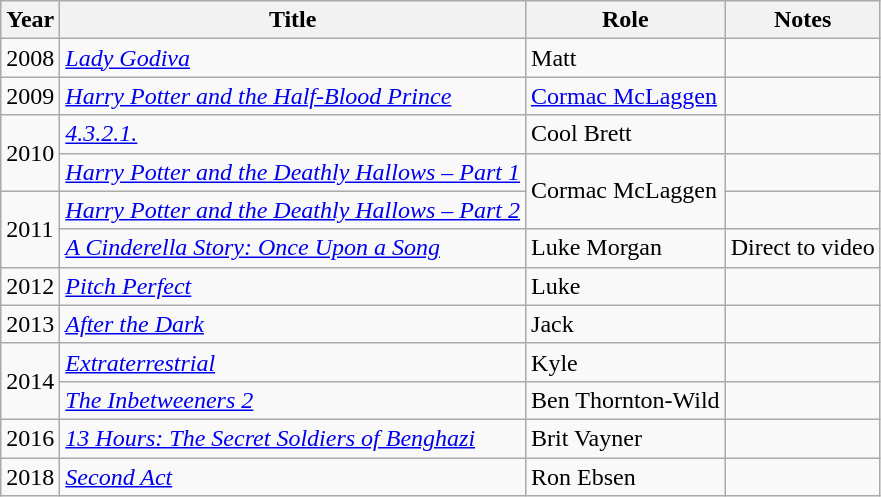<table class="wikitable sortable">
<tr>
<th>Year</th>
<th>Title</th>
<th>Role</th>
<th class="unsortable">Notes</th>
</tr>
<tr>
<td>2008</td>
<td><em><a href='#'>Lady Godiva</a></em></td>
<td>Matt</td>
<td></td>
</tr>
<tr>
<td>2009</td>
<td><em><a href='#'>Harry Potter and the Half-Blood Prince</a></em></td>
<td><a href='#'>Cormac McLaggen</a></td>
<td></td>
</tr>
<tr>
<td rowspan="2">2010</td>
<td><em><a href='#'>4.3.2.1.</a></em></td>
<td>Cool Brett</td>
<td></td>
</tr>
<tr>
<td><em><a href='#'>Harry Potter and the Deathly Hallows – Part 1</a></em></td>
<td rowspan="2">Cormac McLaggen</td>
<td></td>
</tr>
<tr>
<td rowspan="2">2011</td>
<td><em><a href='#'>Harry Potter and the Deathly Hallows – Part 2</a></em></td>
<td></td>
</tr>
<tr>
<td><em><a href='#'>A Cinderella Story: Once Upon a Song</a></em></td>
<td>Luke Morgan</td>
<td>Direct to video</td>
</tr>
<tr>
<td>2012</td>
<td><em><a href='#'>Pitch Perfect</a></em></td>
<td>Luke</td>
<td></td>
</tr>
<tr>
<td>2013</td>
<td><em><a href='#'>After the Dark</a></em></td>
<td>Jack</td>
<td></td>
</tr>
<tr>
<td rowspan="2">2014</td>
<td><em><a href='#'>Extraterrestrial</a></em></td>
<td>Kyle</td>
<td></td>
</tr>
<tr>
<td><em><a href='#'>The Inbetweeners 2</a></em></td>
<td>Ben Thornton-Wild</td>
<td></td>
</tr>
<tr>
<td>2016</td>
<td><em><a href='#'>13 Hours: The Secret Soldiers of Benghazi</a></em></td>
<td>Brit Vayner</td>
<td></td>
</tr>
<tr>
<td>2018</td>
<td><em><a href='#'>Second Act</a></em></td>
<td>Ron Ebsen</td>
<td></td>
</tr>
</table>
